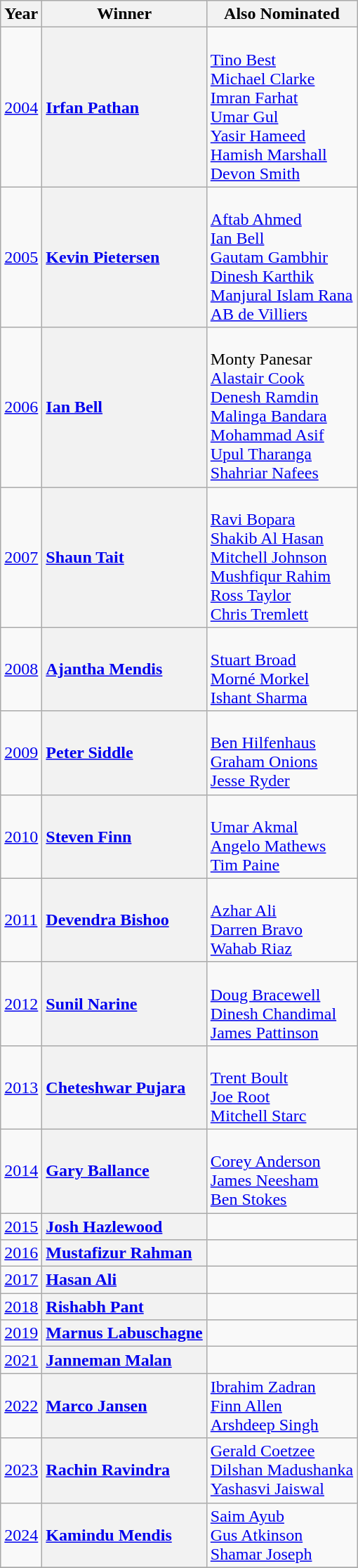<table class="wikitable">
<tr>
<th>Year</th>
<th>Winner</th>
<th>Also Nominated</th>
</tr>
<tr>
<td><a href='#'>2004</a></td>
<th style="text-align:left;"> <a href='#'>Irfan Pathan</a></th>
<td><br> <a href='#'>Tino Best</a><br>
 <a href='#'>Michael Clarke</a><br>
 <a href='#'>Imran Farhat</a><br>
 <a href='#'>Umar Gul</a><br>
 <a href='#'>Yasir Hameed</a><br>
 <a href='#'>Hamish Marshall</a><br>
 <a href='#'>Devon Smith</a></td>
</tr>
<tr>
<td><a href='#'>2005</a></td>
<th style="text-align:left;"> <a href='#'>Kevin Pietersen</a></th>
<td><br> <a href='#'>Aftab Ahmed</a><br>
 <a href='#'>Ian Bell</a><br>
 <a href='#'>Gautam Gambhir</a><br>
 <a href='#'>Dinesh Karthik</a><br>
 <a href='#'>Manjural Islam Rana</a><br>
 <a href='#'>AB de Villiers</a></td>
</tr>
<tr>
<td><a href='#'>2006</a></td>
<th style="text-align:left;"> <a href='#'>Ian Bell</a></th>
<td><br> Monty Panesar<br>
 <a href='#'>Alastair Cook</a><br>
 <a href='#'>Denesh Ramdin</a><br>
 <a href='#'>Malinga Bandara</a><br>
 <a href='#'>Mohammad Asif</a><br>
 <a href='#'>Upul Tharanga</a><br>
 <a href='#'>Shahriar Nafees</a></td>
</tr>
<tr>
<td><a href='#'>2007</a></td>
<th style="text-align:left;"> <a href='#'>Shaun Tait</a></th>
<td><br> <a href='#'>Ravi Bopara</a><br>
 <a href='#'>Shakib Al Hasan</a><br>
 <a href='#'>Mitchell Johnson</a><br>
 <a href='#'>Mushfiqur Rahim</a><br>
 <a href='#'>Ross Taylor</a><br>
 <a href='#'>Chris Tremlett</a></td>
</tr>
<tr>
<td><a href='#'>2008</a></td>
<th style="text-align:left;"> <a href='#'>Ajantha Mendis</a></th>
<td><br> <a href='#'>Stuart Broad</a><br>
 <a href='#'>Morné Morkel</a><br>
 <a href='#'>Ishant Sharma</a></td>
</tr>
<tr>
<td><a href='#'>2009</a></td>
<th style="text-align:left;"> <a href='#'>Peter Siddle</a></th>
<td><br> <a href='#'>Ben Hilfenhaus</a><br>
 <a href='#'>Graham Onions</a><br>
 <a href='#'>Jesse Ryder</a></td>
</tr>
<tr>
<td><a href='#'>2010</a></td>
<th style="text-align:left;"> <a href='#'>Steven Finn</a></th>
<td><br> <a href='#'>Umar Akmal</a><br>
 <a href='#'>Angelo Mathews</a><br>
 <a href='#'>Tim Paine</a></td>
</tr>
<tr>
<td><a href='#'>2011</a></td>
<th style="text-align:left;"> <a href='#'>Devendra Bishoo</a></th>
<td><br> <a href='#'>Azhar Ali</a><br>
 <a href='#'>Darren Bravo</a><br>
 <a href='#'>Wahab Riaz</a></td>
</tr>
<tr>
<td><a href='#'>2012</a></td>
<th style="text-align:left;"> <a href='#'>Sunil Narine</a></th>
<td><br> <a href='#'>Doug Bracewell</a><br>
 <a href='#'>Dinesh Chandimal</a><br>
 <a href='#'>James Pattinson</a></td>
</tr>
<tr>
<td><a href='#'>2013</a></td>
<th style="text-align:left;"> <a href='#'>Cheteshwar Pujara</a></th>
<td><br> <a href='#'>Trent Boult</a><br>
 <a href='#'>Joe Root</a><br>
 <a href='#'>Mitchell Starc</a></td>
</tr>
<tr>
<td><a href='#'>2014</a></td>
<th style="text-align:left;"> <a href='#'>Gary Ballance</a></th>
<td><br> <a href='#'>Corey Anderson</a><br>
 <a href='#'>James Neesham</a><br>
 <a href='#'>Ben Stokes</a></td>
</tr>
<tr>
<td><a href='#'>2015</a></td>
<th style="text-align:left;"> <a href='#'>Josh Hazlewood</a></th>
<td></td>
</tr>
<tr>
<td><a href='#'>2016</a></td>
<th style="text-align:left;"> <a href='#'>Mustafizur Rahman</a></th>
<td></td>
</tr>
<tr>
<td><a href='#'>2017</a></td>
<th style="text-align:left;"> <a href='#'>Hasan Ali</a></th>
<td></td>
</tr>
<tr>
<td><a href='#'>2018</a></td>
<th style="text-align:left;"> <a href='#'>Rishabh Pant</a></th>
<td></td>
</tr>
<tr>
<td><a href='#'>2019</a></td>
<th style="text-align:left;"> <a href='#'>Marnus Labuschagne</a></th>
<td></td>
</tr>
<tr>
<td><a href='#'>2021</a></td>
<th style="text-align:left;"> <a href='#'>Janneman Malan</a></th>
<td></td>
</tr>
<tr>
<td><a href='#'>2022</a></td>
<th style="text-align:left;"> <a href='#'>Marco Jansen</a></th>
<td> <a href='#'>Ibrahim Zadran</a><br> <a href='#'>Finn Allen</a><br> <a href='#'>Arshdeep Singh</a></td>
</tr>
<tr>
<td><a href='#'>2023</a></td>
<th style="text-align:left;"> <a href='#'>Rachin Ravindra</a></th>
<td> <a href='#'>Gerald Coetzee</a><br> <a href='#'>Dilshan Madushanka</a><br> <a href='#'>Yashasvi Jaiswal</a></td>
</tr>
<tr>
<td><a href='#'>2024</a></td>
<th style="text-align:left;"> <a href='#'>Kamindu Mendis</a></th>
<td> <a href='#'>Saim Ayub</a><br> <a href='#'>Gus Atkinson</a><br> <a href='#'>Shamar Joseph</a></td>
</tr>
<tr>
</tr>
</table>
